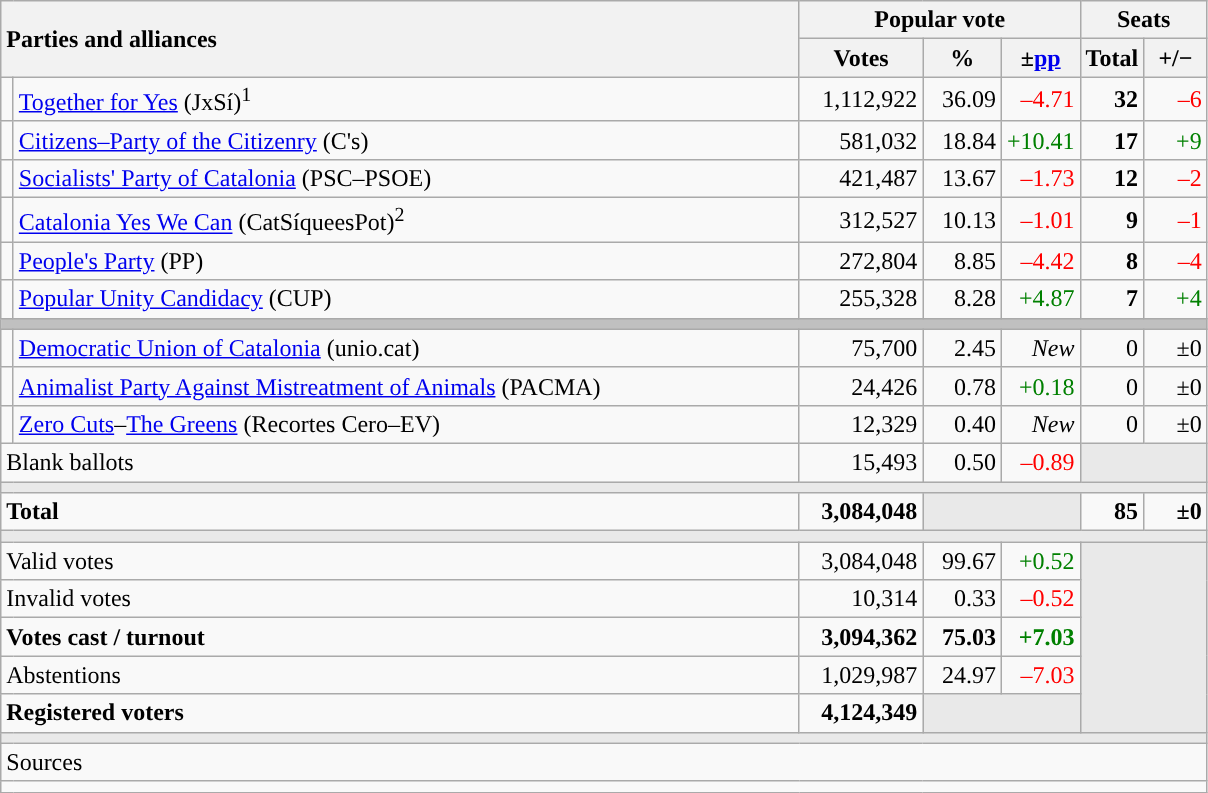<table class="wikitable" style="text-align:right;">
<tr>
<th style="text-align:left;" rowspan="2" colspan="2" width="525">Parties and alliances</th>
<th colspan="3">Popular vote</th>
<th colspan="2">Seats</th>
</tr>
<tr>
<th width="75">Votes</th>
<th width="45">%</th>
<th width="45">±<a href='#'>pp</a></th>
<th width="35">Total</th>
<th width="35">+/−</th>
</tr>
<tr>
<td width="1" style="color:inherit;background:"></td>
<td align="left"><a href='#'>Together for Yes</a> (JxSí)<sup>1</sup></td>
<td>1,112,922</td>
<td>36.09</td>
<td style="color:red;">–4.71</td>
<td><strong>32</strong></td>
<td style="color:red;">–6</td>
</tr>
<tr>
<td style="color:inherit;background:"></td>
<td align="left"><a href='#'>Citizens–Party of the Citizenry</a> (C's)</td>
<td>581,032</td>
<td>18.84</td>
<td style="color:green;">+10.41</td>
<td><strong>17</strong></td>
<td style="color:green;">+9</td>
</tr>
<tr>
<td style="color:inherit;background:"></td>
<td align="left"><a href='#'>Socialists' Party of Catalonia</a> (PSC–PSOE)</td>
<td>421,487</td>
<td>13.67</td>
<td style="color:red;">–1.73</td>
<td><strong>12</strong></td>
<td style="color:red;">–2</td>
</tr>
<tr>
<td style="color:inherit;background:"></td>
<td align="left"><a href='#'>Catalonia Yes We Can</a> (CatSíqueesPot)<sup>2</sup></td>
<td>312,527</td>
<td>10.13</td>
<td style="color:red;">–1.01</td>
<td><strong>9</strong></td>
<td style="color:red;">–1</td>
</tr>
<tr>
<td style="color:inherit;background:"></td>
<td align="left"><a href='#'>People's Party</a> (PP)</td>
<td>272,804</td>
<td>8.85</td>
<td style="color:red;">–4.42</td>
<td><strong>8</strong></td>
<td style="color:red;">–4</td>
</tr>
<tr>
<td style="color:inherit;background:"></td>
<td align="left"><a href='#'>Popular Unity Candidacy</a> (CUP)</td>
<td>255,328</td>
<td>8.28</td>
<td style="color:green;">+4.87</td>
<td><strong>7</strong></td>
<td style="color:green;">+4</td>
</tr>
<tr>
<td colspan="7" bgcolor="#C0C0C0"></td>
</tr>
<tr>
<td style="color:inherit;background:"></td>
<td align="left"><a href='#'>Democratic Union of Catalonia</a> (unio.cat)</td>
<td>75,700</td>
<td>2.45</td>
<td><em>New</em></td>
<td>0</td>
<td>±0</td>
</tr>
<tr>
<td style="color:inherit;background:"></td>
<td align="left"><a href='#'>Animalist Party Against Mistreatment of Animals</a> (PACMA)</td>
<td>24,426</td>
<td>0.78</td>
<td style="color:green;">+0.18</td>
<td>0</td>
<td>±0</td>
</tr>
<tr>
<td style="color:inherit;background:"></td>
<td align="left"><a href='#'>Zero Cuts</a>–<a href='#'>The Greens</a> (Recortes Cero–EV)</td>
<td>12,329</td>
<td>0.40</td>
<td><em>New</em></td>
<td>0</td>
<td>±0</td>
</tr>
<tr>
<td align="left" colspan="2">Blank ballots</td>
<td>15,493</td>
<td>0.50</td>
<td style="color:red;">–0.89</td>
<td bgcolor="#E9E9E9" colspan="2"></td>
</tr>
<tr>
<td colspan="7" bgcolor="#E9E9E9"></td>
</tr>
<tr style="font-weight:bold;">
<td align="left" colspan="2">Total</td>
<td>3,084,048</td>
<td bgcolor="#E9E9E9" colspan="2"></td>
<td>85</td>
<td>±0</td>
</tr>
<tr>
<td colspan="7" bgcolor="#E9E9E9"></td>
</tr>
<tr>
<td align="left" colspan="2">Valid votes</td>
<td>3,084,048</td>
<td>99.67</td>
<td style="color:green;">+0.52</td>
<td bgcolor="#E9E9E9" colspan="2" rowspan="5"></td>
</tr>
<tr>
<td align="left" colspan="2">Invalid votes</td>
<td>10,314</td>
<td>0.33</td>
<td style="color:red;">–0.52</td>
</tr>
<tr style="font-weight:bold;">
<td align="left" colspan="2">Votes cast / turnout</td>
<td>3,094,362</td>
<td>75.03</td>
<td style="color:green;">+7.03</td>
</tr>
<tr>
<td align="left" colspan="2">Abstentions</td>
<td>1,029,987</td>
<td>24.97</td>
<td style="color:red;">–7.03</td>
</tr>
<tr style="font-weight:bold;">
<td align="left" colspan="2">Registered voters</td>
<td>4,124,349</td>
<td bgcolor="#E9E9E9" colspan="2"></td>
</tr>
<tr>
<td colspan="7" bgcolor="#E9E9E9"></td>
</tr>
<tr>
<td align="left" colspan="7">Sources</td>
</tr>
<tr>
<td colspan="7" style="text-align:left; max-width:790px;"></td>
</tr>
</table>
